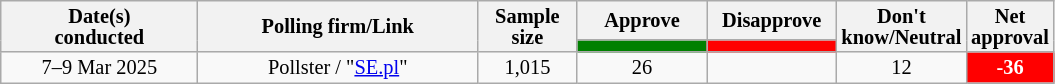<table class="wikitable collapsible sortable" style="text-align:center; font-size:85%; line-height:14px">
<tr>
<th style="width:125px;" rowspan="2">Date(s)<br>conducted</th>
<th rowspan="2" style="width:180px;">Polling firm/Link</th>
<th style="width:60px;" rowspan="2">Sample size</th>
<th class="unsortable" style="width:80px;">Approve</th>
<th class="unsortable" style="width:80px;">Disapprove</th>
<th class="unsortable" style="width:80px;" rowspan="2">Don't know/Neutral</th>
<th class="unsortable" style="width:20px;" rowspan="2">Net approval</th>
</tr>
<tr>
<th class="unsortable" style="background:green;width:60px;"></th>
<th class="unsortable" style="background:red;width:60px;"></th>
</tr>
<tr>
<td data-sort-value="2025-03-09">7–9 Mar 2025</td>
<td>Pollster / "<a href='#'>SE.pl</a>"</td>
<td>1,015</td>
<td>26</td>
<td></td>
<td>12</td>
<td style="background:red;color:white;"><strong>-36</strong></td>
</tr>
</table>
